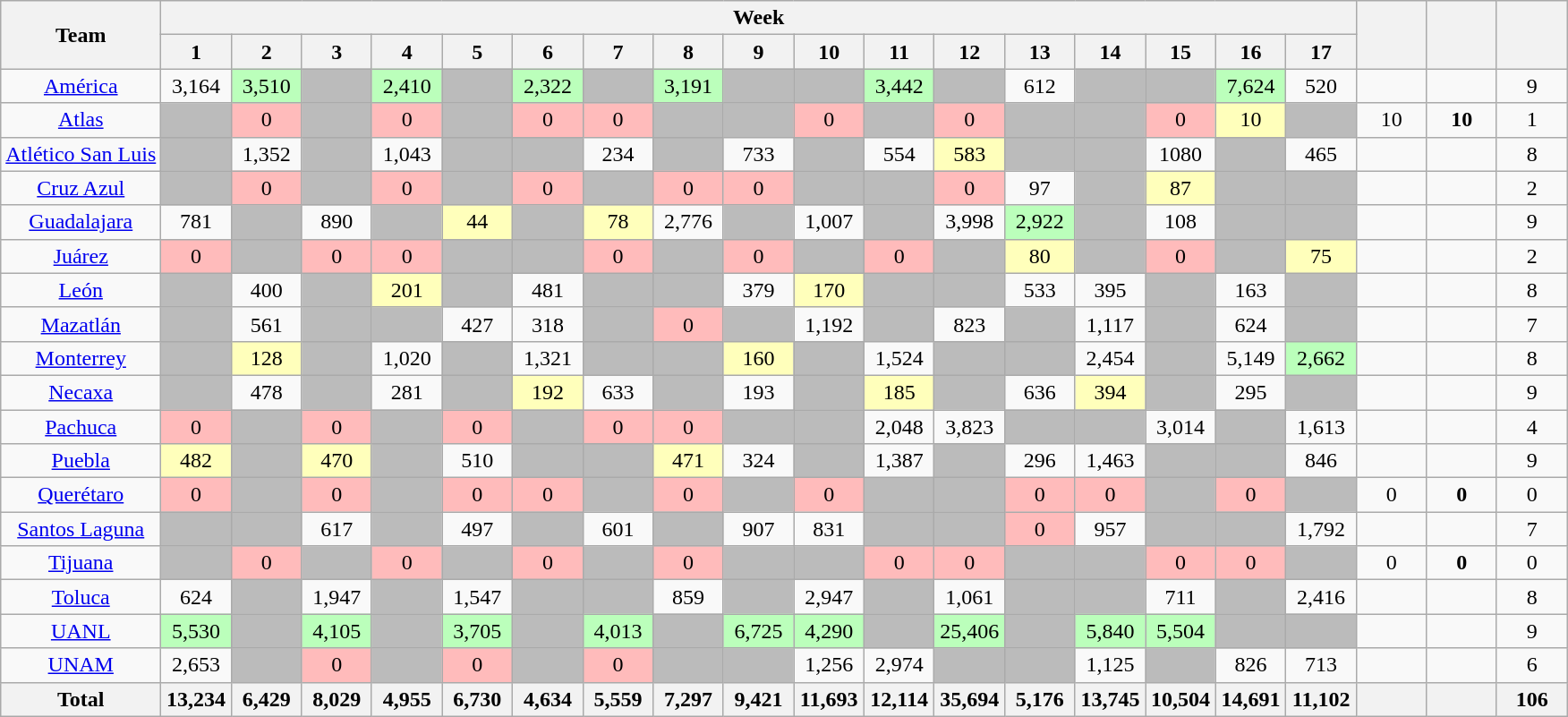<table class="wikitable" style="text-align:center">
<tr>
<th colspan=1 rowspan="2">Team</th>
<th colspan=17>Week</th>
<th colspan=1 rowspan="2" width=45></th>
<th colspan=1 rowspan="2" width=45></th>
<th colspan=1 rowspan="2" width=45></th>
</tr>
<tr>
<th width=45>1</th>
<th width=45>2</th>
<th width=45>3</th>
<th width=45>4</th>
<th width=45>5</th>
<th width=45>6</th>
<th width=45>7</th>
<th width=45>8</th>
<th width=45>9</th>
<th width=45>10</th>
<th width=45>11</th>
<th width=45>12</th>
<th width=45>13</th>
<th width=45>14</th>
<th width=45>15</th>
<th width=45>16</th>
<th width=45>17</th>
</tr>
<tr>
<td><a href='#'>América</a></td>
<td>3,164</td>
<td bgcolor=#BBFFBB>3,510</td>
<td bgcolor=#BBBBBB></td>
<td bgcolor=#BBFFBB>2,410</td>
<td bgcolor=#BBBBBB></td>
<td bgcolor=#BBFFBB>2,322</td>
<td bgcolor=#BBBBBB></td>
<td bgcolor=#BBFFBB>3,191</td>
<td bgcolor=#BBBBBB></td>
<td bgcolor=#BBBBBB></td>
<td bgcolor=#BBFFBB>3,442</td>
<td bgcolor=#BBBBBB></td>
<td>612</td>
<td bgcolor=#BBBBBB></td>
<td bgcolor=#BBBBBB></td>
<td bgcolor=#BBFFBB>7,624</td>
<td>520</td>
<td></td>
<td><strong></strong></td>
<td>9</td>
</tr>
<tr>
<td><a href='#'>Atlas</a></td>
<td bgcolor=#BBBBBB></td>
<td bgcolor=#FFBBBB>0</td>
<td bgcolor=#BBBBBB></td>
<td bgcolor=#FFBBBB>0</td>
<td bgcolor=#BBBBBB></td>
<td bgcolor=#FFBBBB>0</td>
<td bgcolor=#FFBBBB>0</td>
<td bgcolor=#BBBBBB></td>
<td bgcolor=#BBBBBB></td>
<td bgcolor=#FFBBBB>0</td>
<td bgcolor=#BBBBBB></td>
<td bgcolor=#FFBBBB>0</td>
<td bgcolor=#BBBBBB></td>
<td bgcolor=#BBBBBB></td>
<td bgcolor=#FFBBBB>0</td>
<td bgcolor=#FFFFBB>10</td>
<td bgcolor=#BBBBBB></td>
<td>10</td>
<td><strong>10</strong></td>
<td>1</td>
</tr>
<tr>
<td><a href='#'>Atlético San Luis</a></td>
<td bgcolor=#BBBBBB></td>
<td>1,352</td>
<td bgcolor=#BBBBBB></td>
<td>1,043</td>
<td bgcolor=#BBBBBB></td>
<td bgcolor=#BBBBBB></td>
<td>234</td>
<td bgcolor=#BBBBBB></td>
<td>733</td>
<td bgcolor=#BBBBBB></td>
<td>554</td>
<td bgcolor=#FFFFBB>583</td>
<td bgcolor=#BBBBBB></td>
<td bgcolor=#BBBBBB></td>
<td>1080</td>
<td bgcolor=#BBBBBB></td>
<td>465</td>
<td></td>
<td><strong></strong></td>
<td>8</td>
</tr>
<tr>
<td><a href='#'>Cruz Azul</a></td>
<td bgcolor=#BBBBBB></td>
<td bgcolor=#FFBBBB>0</td>
<td bgcolor=#BBBBBB></td>
<td bgcolor=#FFBBBB>0</td>
<td bgcolor=#BBBBBB></td>
<td bgcolor=#FFBBBB>0</td>
<td bgcolor=#BBBBBB></td>
<td bgcolor=#FFBBBB>0</td>
<td bgcolor=#FFBBBB>0</td>
<td bgcolor=#BBBBBB></td>
<td bgcolor=#BBBBBB></td>
<td bgcolor=#FFBBBB>0</td>
<td>97</td>
<td bgcolor=#BBBBBB></td>
<td bgcolor=#FFFFBB>87</td>
<td bgcolor=#BBBBBB></td>
<td bgcolor=#BBBBBB></td>
<td></td>
<td><strong></strong></td>
<td>2</td>
</tr>
<tr>
<td><a href='#'>Guadalajara</a></td>
<td>781</td>
<td bgcolor=#BBBBBB></td>
<td>890</td>
<td bgcolor=#BBBBBB></td>
<td bgcolor=#FFFFBB>44</td>
<td bgcolor=#BBBBBB></td>
<td bgcolor=#FFFFBB>78</td>
<td>2,776</td>
<td bgcolor=#BBBBBB></td>
<td>1,007</td>
<td bgcolor=#BBBBBB></td>
<td>3,998</td>
<td bgcolor=#BBFFBB>2,922</td>
<td bgcolor=#BBBBBB></td>
<td>108</td>
<td bgcolor=#BBBBBB></td>
<td bgcolor=#BBBBBB></td>
<td></td>
<td><strong></strong></td>
<td>9</td>
</tr>
<tr>
<td><a href='#'>Juárez</a></td>
<td bgcolor=#FFBBBB>0</td>
<td bgcolor=#BBBBBB></td>
<td bgcolor=#FFBBBB>0</td>
<td bgcolor=#FFBBBB>0</td>
<td bgcolor=#BBBBBB></td>
<td bgcolor=#BBBBBB></td>
<td bgcolor=#FFBBBB>0</td>
<td bgcolor=#BBBBBB></td>
<td bgcolor=#FFBBBB>0</td>
<td bgcolor=#BBBBBB></td>
<td bgcolor=#FFBBBB>0</td>
<td bgcolor=#BBBBBB></td>
<td bgcolor=#FFFFBB>80</td>
<td bgcolor=#BBBBBB></td>
<td bgcolor=#FFBBBB>0</td>
<td bgcolor=#BBBBBB></td>
<td bgcolor=#FFFFBB>75</td>
<td></td>
<td><strong></strong></td>
<td>2</td>
</tr>
<tr>
<td><a href='#'>León</a></td>
<td bgcolor=#BBBBBB></td>
<td>400</td>
<td bgcolor=#BBBBBB></td>
<td bgcolor=#FFFFBB>201</td>
<td bgcolor=#BBBBBB></td>
<td>481</td>
<td bgcolor=#BBBBBB></td>
<td bgcolor=#BBBBBB></td>
<td>379</td>
<td bgcolor=#FFFFBB>170</td>
<td bgcolor=#BBBBBB></td>
<td bgcolor=#BBBBBB></td>
<td>533</td>
<td>395</td>
<td bgcolor=#BBBBBB></td>
<td>163</td>
<td bgcolor=#BBBBBB></td>
<td></td>
<td><strong></strong></td>
<td>8</td>
</tr>
<tr>
<td><a href='#'>Mazatlán</a></td>
<td bgcolor=#BBBBBB></td>
<td>561</td>
<td bgcolor=#BBBBBB></td>
<td bgcolor=#BBBBBB></td>
<td>427</td>
<td>318</td>
<td bgcolor=#BBBBBB></td>
<td bgcolor=#FFBBBB>0</td>
<td bgcolor=#BBBBBB></td>
<td>1,192</td>
<td bgcolor=#BBBBBB></td>
<td>823</td>
<td bgcolor=#BBBBBB></td>
<td>1,117</td>
<td bgcolor=#BBBBBB></td>
<td>624</td>
<td bgcolor=#BBBBBB></td>
<td></td>
<td><strong></strong></td>
<td>7</td>
</tr>
<tr>
<td><a href='#'>Monterrey</a></td>
<td bgcolor=#BBBBBB></td>
<td bgcolor=#FFFFBB>128</td>
<td bgcolor=#BBBBBB></td>
<td>1,020</td>
<td bgcolor=#BBBBBB></td>
<td>1,321</td>
<td bgcolor=#BBBBBB></td>
<td bgcolor=#BBBBBB></td>
<td bgcolor=#FFFFBB>160</td>
<td bgcolor=#BBBBBB></td>
<td>1,524</td>
<td bgcolor=#BBBBBB></td>
<td bgcolor=#BBBBBB></td>
<td>2,454</td>
<td bgcolor=#BBBBBB></td>
<td>5,149</td>
<td bgcolor=#BBFFBB>2,662</td>
<td></td>
<td><strong></strong></td>
<td>8</td>
</tr>
<tr>
<td><a href='#'>Necaxa</a></td>
<td bgcolor=#BBBBBB></td>
<td>478</td>
<td bgcolor=#BBBBBB></td>
<td>281</td>
<td bgcolor=#BBBBBB></td>
<td bgcolor=#FFFFBB>192</td>
<td>633</td>
<td bgcolor=#BBBBBB></td>
<td>193</td>
<td bgcolor=#BBBBBB></td>
<td bgcolor=#FFFFBB>185</td>
<td bgcolor=#BBBBBB></td>
<td>636</td>
<td bgcolor=#FFFFBB>394</td>
<td bgcolor=#BBBBBB></td>
<td>295</td>
<td bgcolor=#BBBBBB></td>
<td></td>
<td><strong></strong></td>
<td>9</td>
</tr>
<tr>
<td><a href='#'>Pachuca</a></td>
<td bgcolor=#FFBBBB>0</td>
<td bgcolor=#BBBBBB></td>
<td bgcolor=#FFBBBB>0</td>
<td bgcolor=#BBBBBB></td>
<td bgcolor=#FFBBBB>0</td>
<td bgcolor=#BBBBBB></td>
<td bgcolor=#FFBBBB>0</td>
<td bgcolor=#FFBBBB>0</td>
<td bgcolor=#BBBBBB></td>
<td bgcolor=#BBBBBB></td>
<td>2,048</td>
<td>3,823</td>
<td bgcolor=#BBBBBB></td>
<td bgcolor=#BBBBBB></td>
<td>3,014</td>
<td bgcolor=#BBBBBB></td>
<td>1,613</td>
<td></td>
<td><strong> </strong></td>
<td>4</td>
</tr>
<tr>
<td><a href='#'>Puebla</a></td>
<td bgcolor=#FFFFBB>482</td>
<td bgcolor=#BBBBBB></td>
<td bgcolor=#FFFFBB>470</td>
<td bgcolor=#BBBBBB></td>
<td>510</td>
<td bgcolor=#BBBBBB></td>
<td bgcolor=#BBBBBB></td>
<td bgcolor=#FFFFBB>471</td>
<td>324</td>
<td bgcolor=#BBBBBB></td>
<td>1,387</td>
<td bgcolor=#BBBBBB></td>
<td>296</td>
<td>1,463</td>
<td bgcolor=#BBBBBB></td>
<td bgcolor=#BBBBBB></td>
<td>846</td>
<td></td>
<td><strong></strong></td>
<td>9</td>
</tr>
<tr>
<td><a href='#'>Querétaro</a></td>
<td bgcolor=#FFBBBB>0</td>
<td bgcolor=#BBBBBB></td>
<td bgcolor=#FFBBBB>0</td>
<td bgcolor=#BBBBBB></td>
<td bgcolor=#FFBBBB>0</td>
<td bgcolor=#FFBBBB>0</td>
<td bgcolor=#BBBBBB></td>
<td bgcolor=#FFBBBB>0</td>
<td bgcolor=#BBBBBB></td>
<td bgcolor=#FFBBBB>0</td>
<td bgcolor=#BBBBBB></td>
<td bgcolor=#BBBBBB></td>
<td bgcolor=#FFBBBB>0</td>
<td bgcolor=#FFBBBB>0</td>
<td bgcolor=#BBBBBB></td>
<td bgcolor=#FFBBBB>0</td>
<td bgcolor=#BBBBBB></td>
<td>0</td>
<td><strong>0</strong></td>
<td>0</td>
</tr>
<tr>
<td><a href='#'>Santos Laguna</a></td>
<td bgcolor=#BBBBBB></td>
<td bgcolor=#BBBBBB></td>
<td>617</td>
<td bgcolor=#BBBBBB></td>
<td>497</td>
<td bgcolor=#BBBBBB></td>
<td>601</td>
<td bgcolor=#BBBBBB></td>
<td>907</td>
<td>831</td>
<td bgcolor=#BBBBBB></td>
<td bgcolor=#BBBBBB></td>
<td bgcolor=#FFBBBB>0</td>
<td>957</td>
<td bgcolor=#BBBBBB></td>
<td bgcolor=#BBBBBB></td>
<td>1,792</td>
<td></td>
<td><strong></strong></td>
<td>7</td>
</tr>
<tr>
<td><a href='#'>Tijuana</a></td>
<td bgcolor=#BBBBBB></td>
<td bgcolor=#FFBBBB>0</td>
<td bgcolor=#BBBBBB></td>
<td bgcolor=#FFBBBB>0</td>
<td bgcolor=#BBBBBB></td>
<td bgcolor=#FFBBBB>0</td>
<td bgcolor=#BBBBBB></td>
<td bgcolor=#FFBBBB>0</td>
<td bgcolor=#BBBBBB></td>
<td bgcolor=#BBBBBB></td>
<td bgcolor=#FFBBBB>0</td>
<td bgcolor=#FFBBBB>0</td>
<td bgcolor=#BBBBBB></td>
<td bgcolor=#BBBBBB></td>
<td bgcolor=#FFBBBB>0</td>
<td bgcolor=#FFBBBB>0</td>
<td bgcolor=#BBBBBB></td>
<td>0</td>
<td><strong>0</strong></td>
<td>0</td>
</tr>
<tr>
<td><a href='#'>Toluca</a></td>
<td>624</td>
<td bgcolor=#BBBBBB></td>
<td>1,947</td>
<td bgcolor=#BBBBBB></td>
<td>1,547</td>
<td bgcolor=#BBBBBB></td>
<td bgcolor=#BBBBBB></td>
<td>859</td>
<td bgcolor=#BBBBBB></td>
<td>2,947</td>
<td bgcolor=#BBBBBB></td>
<td>1,061</td>
<td bgcolor=#BBBBBB></td>
<td bgcolor=#BBBBBB></td>
<td>711</td>
<td bgcolor=#BBBBBB></td>
<td>2,416</td>
<td></td>
<td><strong></strong></td>
<td>8</td>
</tr>
<tr>
<td><a href='#'>UANL</a></td>
<td bgcolor=#BBFFBB>5,530</td>
<td bgcolor=#BBBBBB></td>
<td bgcolor=#BBFFBB>4,105</td>
<td bgcolor=#BBBBBB></td>
<td bgcolor=#BBFFBB>3,705</td>
<td bgcolor=#BBBBBB></td>
<td bgcolor=#BBFFBB>4,013</td>
<td bgcolor=#BBBBBB></td>
<td bgcolor=#BBFFBB>6,725</td>
<td bgcolor=#BBFFBB>4,290</td>
<td bgcolor=#BBBBBB></td>
<td bgcolor=#BBFFBB>25,406</td>
<td bgcolor=#BBBBBB></td>
<td bgcolor=#BBFFBB>5,840</td>
<td bgcolor=#BBFFBB>5,504</td>
<td bgcolor=#BBBBBB></td>
<td bgcolor=#BBBBBB></td>
<td></td>
<td><strong></strong></td>
<td>9</td>
</tr>
<tr>
<td><a href='#'>UNAM</a></td>
<td>2,653</td>
<td bgcolor=#BBBBBB></td>
<td bgcolor=#FFBBBB>0</td>
<td bgcolor=#BBBBBB></td>
<td bgcolor=#FFBBBB>0</td>
<td bgcolor=#BBBBBB></td>
<td bgcolor=#FFBBBB>0</td>
<td bgcolor=#BBBBBB></td>
<td bgcolor=#BBBBBB></td>
<td>1,256</td>
<td>2,974</td>
<td bgcolor=#BBBBBB></td>
<td bgcolor=#BBBBBB></td>
<td>1,125</td>
<td bgcolor=#BBBBBB></td>
<td>826</td>
<td>713</td>
<td></td>
<td><strong></strong></td>
<td>6</td>
</tr>
<tr>
<th align=center>Total</th>
<th>13,234</th>
<th>6,429</th>
<th>8,029</th>
<th>4,955</th>
<th>6,730</th>
<th>4,634</th>
<th>5,559</th>
<th>7,297</th>
<th>9,421</th>
<th>11,693</th>
<th>12,114</th>
<th>35,694</th>
<th>5,176</th>
<th>13,745</th>
<th>10,504</th>
<th>14,691</th>
<th>11,102</th>
<th></th>
<th><strong></strong></th>
<th>106</th>
</tr>
</table>
